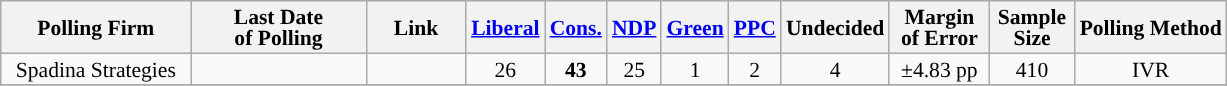<table class="wikitable sortable" style="text-align:center;font-size:90%;line-height:14px;">
<tr style="background:#e9e9e9;">
<th style="width:120px">Polling Firm</th>
<th style="width:110px">Last Date<br>of Polling</th>
<th style="width:60px" class="unsortable">Link</th>
<th style="background-color:"><a href='#'>Liberal</a></th>
<th style="background-color:"><a href='#'>Cons.</a></th>
<th style="background-color:"><a href='#'>NDP</a></th>
<th style="background-color:"><a href='#'>Green</a></th>
<th style="background-color:"><a href='#'><span>PPC</span></a></th>
<th style="background-color:">Undecided</th>
<th style="width:60px;" class=unsortable>Margin<br>of Error</th>
<th style="width:50px;" class=unsortable>Sample<br>Size</th>
<th class=unsortable>Polling Method</th>
</tr>
<tr>
<td>Spadina Strategies</td>
<td></td>
<td></td>
<td>26</td>
<td><strong>43</strong></td>
<td>25</td>
<td>1</td>
<td>2</td>
<td>4</td>
<td>±4.83 pp</td>
<td>410</td>
<td>IVR</td>
</tr>
<tr>
</tr>
</table>
